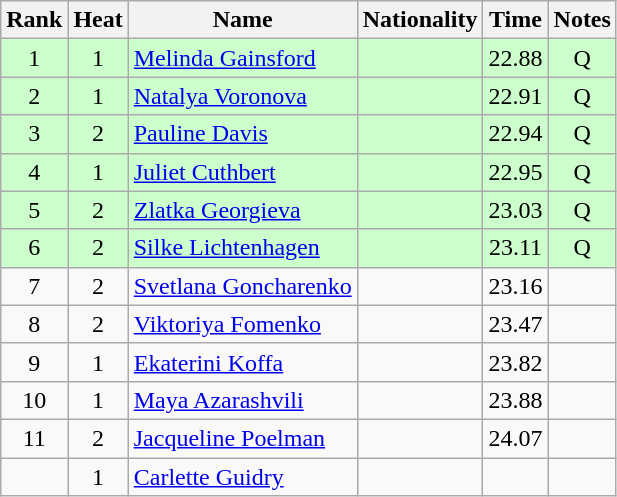<table class="wikitable sortable" style="text-align:center">
<tr>
<th>Rank</th>
<th>Heat</th>
<th>Name</th>
<th>Nationality</th>
<th>Time</th>
<th>Notes</th>
</tr>
<tr bgcolor=ccffcc>
<td>1</td>
<td>1</td>
<td align="left"><a href='#'>Melinda Gainsford</a></td>
<td align=left></td>
<td>22.88</td>
<td>Q</td>
</tr>
<tr bgcolor=ccffcc>
<td>2</td>
<td>1</td>
<td align="left"><a href='#'>Natalya Voronova</a></td>
<td align=left></td>
<td>22.91</td>
<td>Q</td>
</tr>
<tr bgcolor=ccffcc>
<td>3</td>
<td>2</td>
<td align="left"><a href='#'>Pauline Davis</a></td>
<td align=left></td>
<td>22.94</td>
<td>Q</td>
</tr>
<tr bgcolor=ccffcc>
<td>4</td>
<td>1</td>
<td align="left"><a href='#'>Juliet Cuthbert</a></td>
<td align=left></td>
<td>22.95</td>
<td>Q</td>
</tr>
<tr bgcolor=ccffcc>
<td>5</td>
<td>2</td>
<td align="left"><a href='#'>Zlatka Georgieva</a></td>
<td align=left></td>
<td>23.03</td>
<td>Q</td>
</tr>
<tr bgcolor=ccffcc>
<td>6</td>
<td>2</td>
<td align="left"><a href='#'>Silke Lichtenhagen</a></td>
<td align=left></td>
<td>23.11</td>
<td>Q</td>
</tr>
<tr>
<td>7</td>
<td>2</td>
<td align="left"><a href='#'>Svetlana Goncharenko</a></td>
<td align=left></td>
<td>23.16</td>
<td></td>
</tr>
<tr>
<td>8</td>
<td>2</td>
<td align="left"><a href='#'>Viktoriya Fomenko</a></td>
<td align=left></td>
<td>23.47</td>
<td></td>
</tr>
<tr>
<td>9</td>
<td>1</td>
<td align="left"><a href='#'>Ekaterini Koffa</a></td>
<td align=left></td>
<td>23.82</td>
<td></td>
</tr>
<tr>
<td>10</td>
<td>1</td>
<td align="left"><a href='#'>Maya Azarashvili</a></td>
<td align=left></td>
<td>23.88</td>
<td></td>
</tr>
<tr>
<td>11</td>
<td>2</td>
<td align="left"><a href='#'>Jacqueline Poelman</a></td>
<td align=left></td>
<td>24.07</td>
<td></td>
</tr>
<tr>
<td></td>
<td>1</td>
<td align="left"><a href='#'>Carlette Guidry</a></td>
<td align=left></td>
<td></td>
<td></td>
</tr>
</table>
